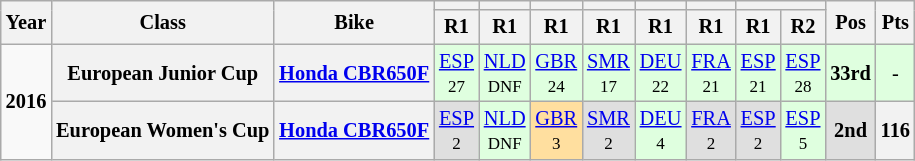<table class="wikitable" style="text-align:center; font-size:85%">
<tr>
<th valign="middle" rowspan=2>Year</th>
<th valign="middle" rowspan=2>Class</th>
<th valign="middle" rowspan=2>Bike</th>
<th colspan=1></th>
<th colspan=1></th>
<th colspan=1></th>
<th colspan=1></th>
<th colspan=1></th>
<th colspan=1></th>
<th colspan=2></th>
<th rowspan=2>Pos</th>
<th rowspan=2>Pts</th>
</tr>
<tr>
<th>R1</th>
<th>R1</th>
<th>R1</th>
<th>R1</th>
<th>R1</th>
<th>R1</th>
<th>R1</th>
<th>R2</th>
</tr>
<tr>
<td rowspan=2><strong>2016</strong></td>
<th>European Junior Cup</th>
<th><a href='#'>Honda CBR650F</a></th>
<td style="background:#dfffdf;"><a href='#'>ESP</a><br><small>27</small></td>
<td style="background:#dfffdf;"><a href='#'>NLD</a><br><small>DNF</small></td>
<td style="background:#dfffdf;"><a href='#'>GBR</a><br><small>24</small></td>
<td style="background:#dfffdf;"><a href='#'>SMR</a><br><small>17</small></td>
<td style="background:#dfffdf;"><a href='#'>DEU</a><br><small>22</small></td>
<td style="background:#dfffdf;"><a href='#'>FRA</a><br><small>21</small></td>
<td style="background:#dfffdf;"><a href='#'>ESP</a><br><small>21</small></td>
<td style="background:#dfffdf;"><a href='#'>ESP</a><br><small>28</small></td>
<td style="background:#dfffdf;"><strong>33rd</strong></td>
<td style="background:#dfffdf;"><em>-</em></td>
</tr>
<tr>
<th>European Women's Cup</th>
<th><a href='#'>Honda CBR650F</a></th>
<td style="background:#dfdfdf;"><a href='#'>ESP</a><br><small>2</small></td>
<td style="background:#dfffdf;"><a href='#'>NLD</a><br><small>DNF</small></td>
<td style="background:#ffdf9f;"><a href='#'>GBR</a><br><small>3</small></td>
<td style="background:#dfdfdf;"><a href='#'>SMR</a><br><small>2</small></td>
<td style="background:#dfffdf;"><a href='#'>DEU</a><br><small>4</small></td>
<td style="background:#dfdfdf;"><a href='#'>FRA</a><br><small>2</small></td>
<td style="background:#dfdfdf;"><a href='#'>ESP</a><br><small>2</small></td>
<td style="background:#dfffdf;"><a href='#'>ESP</a><br><small>5</small></td>
<td style="background:#dfdfdf;"><strong>2nd</strong></td>
<th>116</th>
</tr>
</table>
